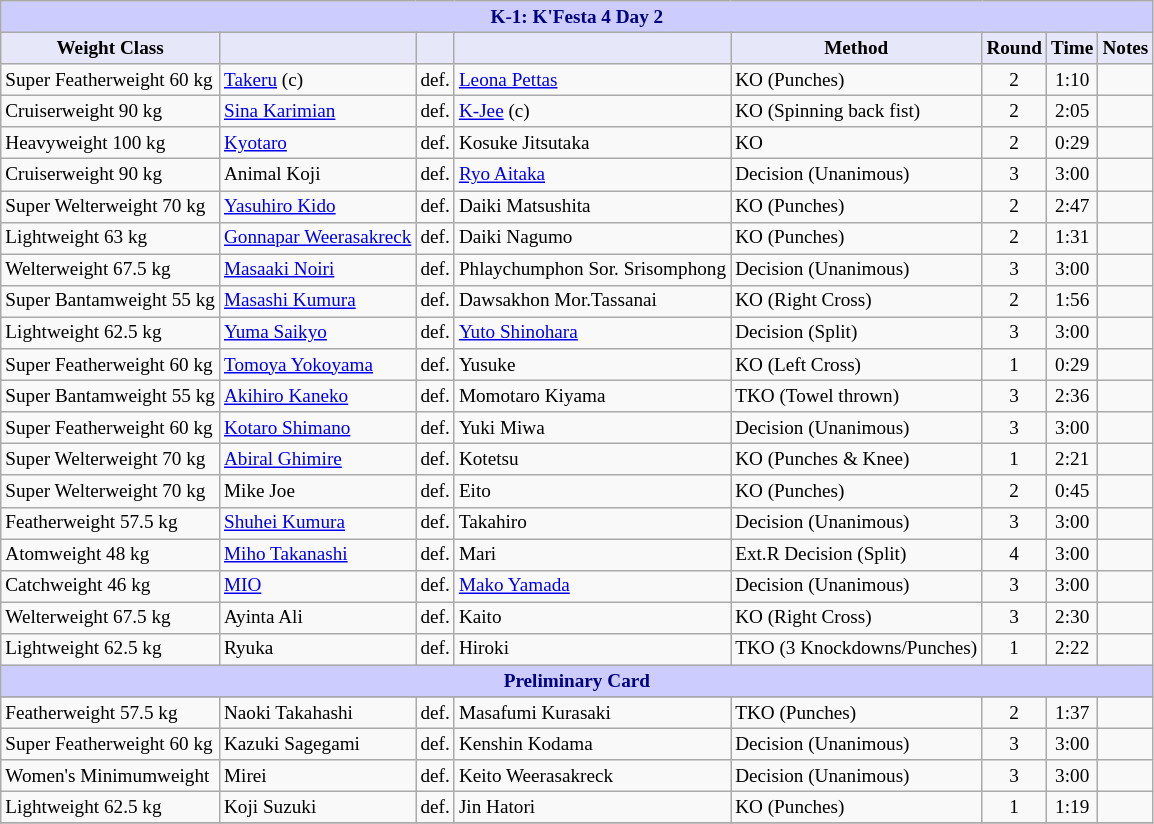<table class="wikitable" style="font-size: 80%;">
<tr>
<th colspan="8" style="background-color: #ccf; color: #000080; text-align: center;"><strong>K-1: K'Festa 4 Day 2</strong></th>
</tr>
<tr>
<th colspan="1" style="background-color: #E6E8FA; color: #000000; text-align: center;">Weight Class</th>
<th colspan="1" style="background-color: #E6E8FA; color: #000000; text-align: center;"></th>
<th colspan="1" style="background-color: #E6E8FA; color: #000000; text-align: center;"></th>
<th colspan="1" style="background-color: #E6E8FA; color: #000000; text-align: center;"></th>
<th colspan="1" style="background-color: #E6E8FA; color: #000000; text-align: center;">Method</th>
<th colspan="1" style="background-color: #E6E8FA; color: #000000; text-align: center;">Round</th>
<th colspan="1" style="background-color: #E6E8FA; color: #000000; text-align: center;">Time</th>
<th colspan="1" style="background-color: #E6E8FA; color: #000000; text-align: center;">Notes</th>
</tr>
<tr>
<td>Super Featherweight 60 kg</td>
<td> <a href='#'>Takeru</a> (c)</td>
<td align=center>def.</td>
<td> <a href='#'>Leona Pettas</a></td>
<td>KO (Punches)</td>
<td align=center>2</td>
<td align=center>1:10</td>
<td></td>
</tr>
<tr>
<td>Cruiserweight 90 kg</td>
<td> <a href='#'>Sina Karimian</a></td>
<td align=center>def.</td>
<td> <a href='#'>K-Jee</a> (c)</td>
<td>KO (Spinning back fist)</td>
<td align=center>2</td>
<td align=center>2:05</td>
<td></td>
</tr>
<tr>
<td>Heavyweight 100 kg</td>
<td> <a href='#'>Kyotaro</a></td>
<td align=center>def.</td>
<td> Kosuke Jitsutaka</td>
<td>KO</td>
<td align=center>2</td>
<td align=center>0:29</td>
<td></td>
</tr>
<tr>
<td>Cruiserweight 90 kg</td>
<td> Animal Koji</td>
<td align=center>def.</td>
<td> <a href='#'>Ryo Aitaka</a></td>
<td>Decision (Unanimous)</td>
<td align=center>3</td>
<td align=center>3:00</td>
<td></td>
</tr>
<tr>
<td>Super Welterweight 70 kg</td>
<td> <a href='#'>Yasuhiro Kido</a></td>
<td align=center>def.</td>
<td> Daiki Matsushita</td>
<td>KO (Punches)</td>
<td align=center>2</td>
<td align=center>2:47</td>
<td></td>
</tr>
<tr>
<td>Lightweight 63 kg</td>
<td> <a href='#'>Gonnapar Weerasakreck</a></td>
<td align=center>def.</td>
<td> Daiki Nagumo</td>
<td>KO (Punches)</td>
<td align=center>2</td>
<td align=center>1:31</td>
<td></td>
</tr>
<tr>
<td>Welterweight 67.5 kg</td>
<td> <a href='#'>Masaaki Noiri</a></td>
<td align=center>def.</td>
<td> Phlaychumphon Sor. Srisomphong</td>
<td>Decision (Unanimous)</td>
<td align=center>3</td>
<td align=center>3:00</td>
<td></td>
</tr>
<tr>
<td>Super Bantamweight 55 kg</td>
<td> <a href='#'>Masashi Kumura</a></td>
<td align=center>def.</td>
<td> Dawsakhon Mor.Tassanai</td>
<td>KO (Right Cross)</td>
<td align=center>2</td>
<td align=center>1:56</td>
<td></td>
</tr>
<tr>
<td>Lightweight 62.5 kg</td>
<td> <a href='#'>Yuma Saikyo</a></td>
<td align=center>def.</td>
<td> <a href='#'>Yuto Shinohara</a></td>
<td>Decision (Split)</td>
<td align=center>3</td>
<td align=center>3:00</td>
<td></td>
</tr>
<tr>
<td>Super Featherweight 60 kg</td>
<td> <a href='#'>Tomoya Yokoyama</a></td>
<td align=center>def.</td>
<td> Yusuke</td>
<td>KO (Left Cross)</td>
<td align=center>1</td>
<td align=center>0:29</td>
<td></td>
</tr>
<tr>
<td>Super Bantamweight 55 kg</td>
<td> <a href='#'>Akihiro Kaneko</a></td>
<td align=center>def.</td>
<td> Momotaro Kiyama</td>
<td>TKO (Towel thrown)</td>
<td align=center>3</td>
<td align=center>2:36</td>
<td></td>
</tr>
<tr>
<td>Super Featherweight 60 kg</td>
<td> <a href='#'>Kotaro Shimano</a></td>
<td align=center>def.</td>
<td> Yuki Miwa</td>
<td>Decision (Unanimous)</td>
<td align=center>3</td>
<td align=center>3:00</td>
<td></td>
</tr>
<tr>
<td>Super Welterweight 70 kg</td>
<td> <a href='#'>Abiral Ghimire</a></td>
<td align=center>def.</td>
<td> Kotetsu</td>
<td>KO (Punches & Knee)</td>
<td align=center>1</td>
<td align=center>2:21</td>
<td></td>
</tr>
<tr>
<td>Super Welterweight 70 kg</td>
<td> Mike Joe</td>
<td align=center>def.</td>
<td> Eito</td>
<td>KO (Punches)</td>
<td align=center>2</td>
<td align=center>0:45</td>
<td></td>
</tr>
<tr>
<td>Featherweight 57.5 kg</td>
<td> <a href='#'>Shuhei Kumura</a></td>
<td align=center>def.</td>
<td> Takahiro</td>
<td>Decision (Unanimous)</td>
<td align=center>3</td>
<td align=center>3:00</td>
<td></td>
</tr>
<tr>
<td>Atomweight 48 kg</td>
<td> <a href='#'>Miho Takanashi</a></td>
<td align=center>def.</td>
<td> Mari</td>
<td>Ext.R Decision (Split)</td>
<td align=center>4</td>
<td align=center>3:00</td>
<td></td>
</tr>
<tr>
<td>Catchweight 46 kg</td>
<td> <a href='#'>MIO</a></td>
<td align=center>def.</td>
<td> <a href='#'>Mako Yamada</a></td>
<td>Decision (Unanimous)</td>
<td align=center>3</td>
<td align=center>3:00</td>
<td></td>
</tr>
<tr>
<td>Welterweight 67.5 kg</td>
<td> Ayinta Ali</td>
<td align=center>def.</td>
<td> Kaito</td>
<td>KO (Right Cross)</td>
<td align=center>3</td>
<td align=center>2:30</td>
<td></td>
</tr>
<tr>
<td>Lightweight 62.5 kg</td>
<td> Ryuka</td>
<td align=center>def.</td>
<td> Hiroki</td>
<td>TKO (3 Knockdowns/Punches)</td>
<td align=center>1</td>
<td align=center>2:22</td>
<td></td>
</tr>
<tr>
<th colspan="8" style="background-color: #ccf; color: #000080; text-align: center;"><strong>Preliminary Card</strong></th>
</tr>
<tr>
</tr>
<tr>
<td>Featherweight 57.5 kg</td>
<td> Naoki Takahashi</td>
<td align=center>def.</td>
<td> Masafumi Kurasaki</td>
<td>TKO (Punches)</td>
<td align=center>2</td>
<td align=center>1:37</td>
<td></td>
</tr>
<tr>
<td>Super Featherweight 60 kg</td>
<td> Kazuki Sagegami</td>
<td align=center>def.</td>
<td> Kenshin Kodama</td>
<td>Decision (Unanimous)</td>
<td align=center>3</td>
<td align=center>3:00</td>
<td></td>
</tr>
<tr>
<td>Women's Minimumweight</td>
<td> Mirei</td>
<td align=center>def.</td>
<td> Keito Weerasakreck</td>
<td>Decision (Unanimous)</td>
<td align=center>3</td>
<td align=center>3:00</td>
<td></td>
</tr>
<tr>
<td>Lightweight 62.5 kg</td>
<td> Koji Suzuki</td>
<td align=center>def.</td>
<td> Jin Hatori</td>
<td>KO (Punches)</td>
<td align=center>1</td>
<td align=center>1:19</td>
<td></td>
</tr>
<tr>
</tr>
</table>
